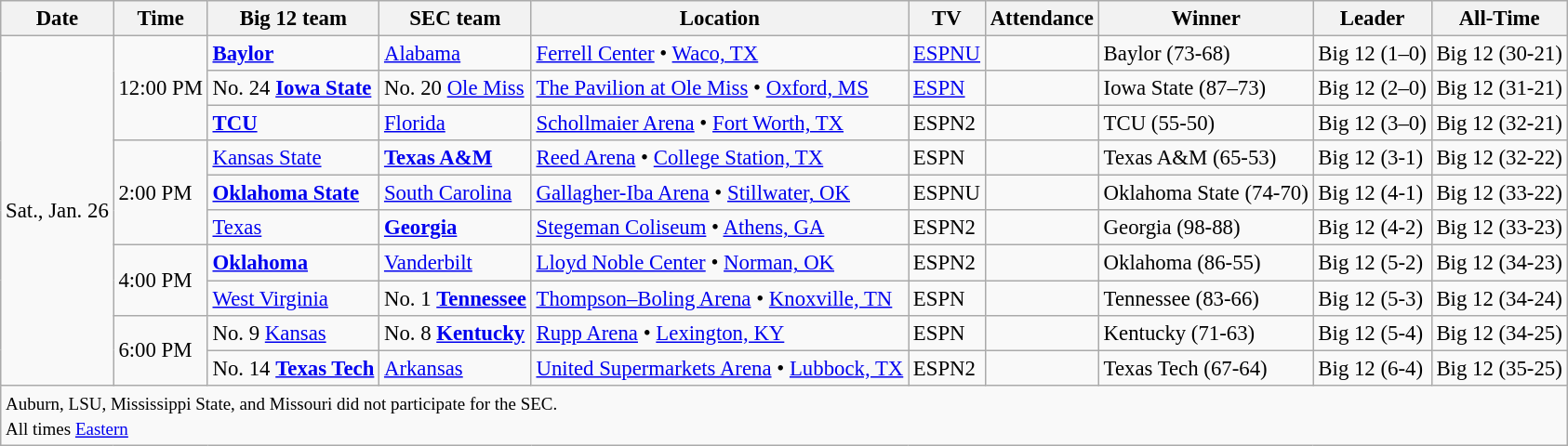<table class="wikitable" style="font-size: 95%">
<tr style="text-align:center;">
<th>Date </th>
<th>Time</th>
<th>Big 12 team</th>
<th>SEC team</th>
<th>Location</th>
<th>TV</th>
<th>Attendance</th>
<th>Winner</th>
<th>Leader</th>
<th>All-Time</th>
</tr>
<tr>
<td rowspan=10>Sat., Jan. 26</td>
<td rowspan=3>12:00 PM</td>
<td><a href='#'><strong>Baylor</strong></a></td>
<td><a href='#'>Alabama</a></td>
<td><a href='#'>Ferrell Center</a> • <a href='#'>Waco, TX</a></td>
<td><a href='#'>ESPNU</a></td>
<td></td>
<td>Baylor (73-68)</td>
<td>Big 12 (1–0)</td>
<td>Big 12 (30-21)</td>
</tr>
<tr>
<td>No. 24 <a href='#'><strong>Iowa State</strong></a></td>
<td>No. 20 <a href='#'>Ole Miss</a></td>
<td><a href='#'>The Pavilion at Ole Miss</a> • <a href='#'>Oxford, MS</a></td>
<td><a href='#'>ESPN</a></td>
<td></td>
<td>Iowa State (87–73)</td>
<td>Big 12 (2–0)</td>
<td>Big 12 (31-21)</td>
</tr>
<tr>
<td><a href='#'><strong>TCU</strong></a></td>
<td><a href='#'>Florida</a></td>
<td><a href='#'>Schollmaier Arena</a> • <a href='#'>Fort Worth, TX</a></td>
<td>ESPN2</td>
<td></td>
<td>TCU (55-50)</td>
<td>Big 12 (3–0)</td>
<td>Big 12 (32-21)</td>
</tr>
<tr>
<td rowspan=3>2:00 PM</td>
<td><a href='#'>Kansas State</a></td>
<td><a href='#'><strong>Texas A&M</strong></a></td>
<td><a href='#'>Reed Arena</a> • <a href='#'>College Station, TX</a></td>
<td>ESPN</td>
<td></td>
<td>Texas A&M (65-53)</td>
<td>Big 12 (3-1)</td>
<td>Big 12 (32-22)</td>
</tr>
<tr>
<td><a href='#'><strong>Oklahoma State</strong></a></td>
<td><a href='#'>South Carolina</a></td>
<td><a href='#'>Gallagher-Iba Arena</a> • <a href='#'>Stillwater, OK</a></td>
<td>ESPNU</td>
<td></td>
<td>Oklahoma State (74-70)</td>
<td>Big 12 (4-1)</td>
<td>Big 12 (33-22)</td>
</tr>
<tr>
<td><a href='#'>Texas</a></td>
<td><a href='#'><strong>Georgia</strong></a></td>
<td><a href='#'>Stegeman Coliseum</a> • <a href='#'>Athens, GA</a></td>
<td>ESPN2</td>
<td></td>
<td>Georgia (98-88)</td>
<td>Big 12 (4-2)</td>
<td>Big 12 (33-23)</td>
</tr>
<tr>
<td rowspan=2>4:00 PM</td>
<td><a href='#'><strong>Oklahoma</strong></a></td>
<td><a href='#'>Vanderbilt</a></td>
<td><a href='#'>Lloyd Noble Center</a> • <a href='#'>Norman, OK</a></td>
<td>ESPN2</td>
<td></td>
<td>Oklahoma (86-55)</td>
<td>Big 12 (5-2)</td>
<td>Big 12 (34-23)</td>
</tr>
<tr>
<td><a href='#'>West Virginia</a></td>
<td>No. 1 <a href='#'><strong>Tennessee</strong></a></td>
<td><a href='#'>Thompson–Boling Arena</a> • <a href='#'>Knoxville, TN</a></td>
<td>ESPN</td>
<td></td>
<td>Tennessee (83-66)</td>
<td>Big 12 (5-3)</td>
<td>Big 12 (34-24)</td>
</tr>
<tr>
<td rowspan=2>6:00 PM</td>
<td>No. 9 <a href='#'>Kansas</a></td>
<td>No. 8 <a href='#'><strong>Kentucky</strong></a></td>
<td><a href='#'>Rupp Arena</a> • <a href='#'>Lexington, KY</a></td>
<td>ESPN</td>
<td></td>
<td>Kentucky (71-63)</td>
<td>Big 12 (5-4)</td>
<td>Big 12 (34-25)</td>
</tr>
<tr>
<td>No. 14 <a href='#'><strong>Texas Tech</strong></a></td>
<td><a href='#'>Arkansas</a></td>
<td><a href='#'>United Supermarkets Arena</a> • <a href='#'>Lubbock, TX</a></td>
<td>ESPN2</td>
<td></td>
<td>Texas Tech (67-64)</td>
<td>Big 12 (6-4)</td>
<td>Big 12 (35-25)</td>
</tr>
<tr>
<td colspan="10"><small>Auburn, LSU, Mississippi State, and Missouri did not participate for the SEC.<br>All times <a href='#'>Eastern</a></small></td>
</tr>
</table>
